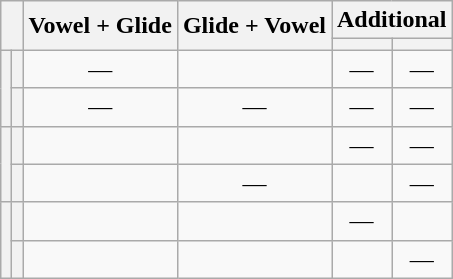<table class="wikitable" style="text-align: center;">
<tr>
<th colspan="2" rowspan="2"></th>
<th rowspan="2">Vowel + Glide</th>
<th rowspan="2">Glide + Vowel</th>
<th colspan="2">Additional</th>
</tr>
<tr>
<th></th>
<th></th>
</tr>
<tr>
<th rowspan="2"></th>
<th></th>
<td>—</td>
<td></td>
<td>—</td>
<td>—</td>
</tr>
<tr>
<th></th>
<td>—</td>
<td>—</td>
<td>—</td>
<td>—</td>
</tr>
<tr>
<th rowspan="2"></th>
<th></th>
<td></td>
<td></td>
<td>—</td>
<td>—</td>
</tr>
<tr>
<th></th>
<td></td>
<td>—</td>
<td></td>
<td>—</td>
</tr>
<tr>
<th rowspan="2"></th>
<th></th>
<td></td>
<td></td>
<td>—</td>
<td></td>
</tr>
<tr>
<th></th>
<td></td>
<td></td>
<td></td>
<td>—</td>
</tr>
</table>
